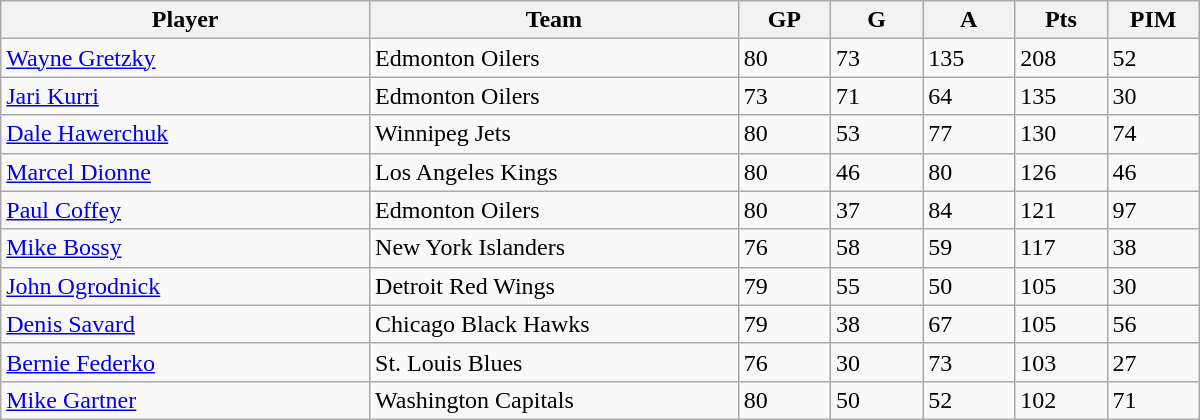<table class="wikitable" style="width:50em">
<tr>
<th bgcolor="#DDDDFF" width="30%">Player</th>
<th bgcolor="#DDDDFF" width="30%">Team</th>
<th bgcolor="#DDDDFF" width="7.5%">GP</th>
<th bgcolor="#DDDDFF" width="7.5%">G</th>
<th bgcolor="#DDDDFF" width="7.5%">A</th>
<th bgcolor="#DDDDFF" width="7.5%">Pts</th>
<th bgcolor="#DDDDFF" width="7.5%">PIM</th>
</tr>
<tr>
<td><a href='#'>Wayne Gretzky</a></td>
<td>Edmonton Oilers</td>
<td>80</td>
<td>73</td>
<td>135</td>
<td>208</td>
<td>52</td>
</tr>
<tr>
<td><a href='#'>Jari Kurri</a></td>
<td>Edmonton Oilers</td>
<td>73</td>
<td>71</td>
<td>64</td>
<td>135</td>
<td>30</td>
</tr>
<tr>
<td><a href='#'>Dale Hawerchuk</a></td>
<td>Winnipeg Jets</td>
<td>80</td>
<td>53</td>
<td>77</td>
<td>130</td>
<td>74</td>
</tr>
<tr>
<td><a href='#'>Marcel Dionne</a></td>
<td>Los Angeles Kings</td>
<td>80</td>
<td>46</td>
<td>80</td>
<td>126</td>
<td>46</td>
</tr>
<tr>
<td><a href='#'>Paul Coffey</a></td>
<td>Edmonton Oilers</td>
<td>80</td>
<td>37</td>
<td>84</td>
<td>121</td>
<td>97</td>
</tr>
<tr>
<td><a href='#'>Mike Bossy</a></td>
<td>New York Islanders</td>
<td>76</td>
<td>58</td>
<td>59</td>
<td>117</td>
<td>38</td>
</tr>
<tr>
<td><a href='#'>John Ogrodnick</a></td>
<td>Detroit Red Wings</td>
<td>79</td>
<td>55</td>
<td>50</td>
<td>105</td>
<td>30</td>
</tr>
<tr>
<td><a href='#'>Denis Savard</a></td>
<td>Chicago Black Hawks</td>
<td>79</td>
<td>38</td>
<td>67</td>
<td>105</td>
<td>56</td>
</tr>
<tr>
<td><a href='#'>Bernie Federko</a></td>
<td>St. Louis Blues</td>
<td>76</td>
<td>30</td>
<td>73</td>
<td>103</td>
<td>27</td>
</tr>
<tr>
<td><a href='#'>Mike Gartner</a></td>
<td>Washington Capitals</td>
<td>80</td>
<td>50</td>
<td>52</td>
<td>102</td>
<td>71</td>
</tr>
</table>
